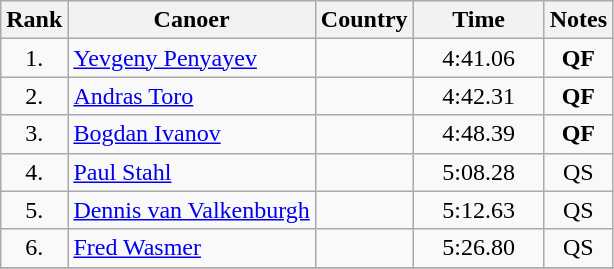<table class="wikitable sortable" style="text-align:center">
<tr>
<th>Rank</th>
<th>Canoer</th>
<th>Country</th>
<th>Time</th>
<th>Notes</th>
</tr>
<tr>
<td>1.</td>
<td align=left athlete><a href='#'>Yevgeny Penyayev</a></td>
<td align=left></td>
<td width=80>4:41.06</td>
<td><strong>QF</strong></td>
</tr>
<tr>
<td>2.</td>
<td align=left athlete><a href='#'>Andras Toro</a></td>
<td align=left></td>
<td>4:42.31</td>
<td><strong>QF</strong></td>
</tr>
<tr>
<td>3.</td>
<td align=left athlete><a href='#'>Bogdan Ivanov</a></td>
<td align=left></td>
<td>4:48.39</td>
<td><strong>QF</strong></td>
</tr>
<tr>
<td>4.</td>
<td align=left athlete><a href='#'>Paul Stahl</a></td>
<td align=left></td>
<td>5:08.28</td>
<td>QS</td>
</tr>
<tr>
<td>5.</td>
<td align=left athlete><a href='#'>Dennis van Valkenburgh</a></td>
<td align=left></td>
<td>5:12.63</td>
<td>QS</td>
</tr>
<tr>
<td>6.</td>
<td align=left athlete><a href='#'>Fred Wasmer</a></td>
<td align=left></td>
<td>5:26.80</td>
<td>QS</td>
</tr>
<tr>
</tr>
</table>
